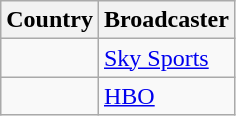<table class="wikitable">
<tr>
<th align=center>Country</th>
<th align=center>Broadcaster</th>
</tr>
<tr>
<td></td>
<td><a href='#'>Sky Sports</a></td>
</tr>
<tr>
<td></td>
<td><a href='#'>HBO</a></td>
</tr>
</table>
